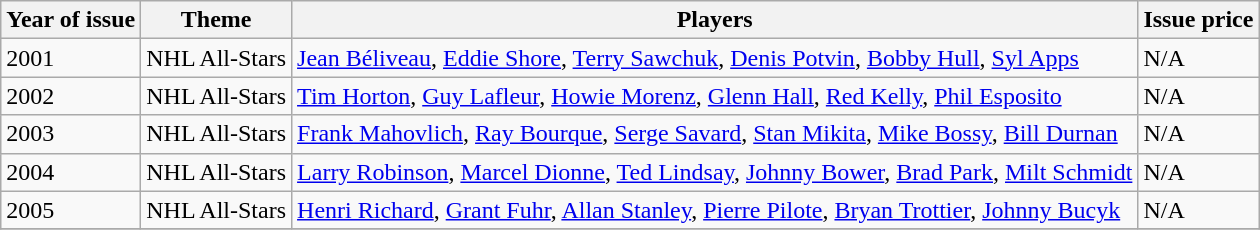<table class="wikitable sortable">
<tr>
<th>Year of issue</th>
<th>Theme</th>
<th>Players</th>
<th>Issue price</th>
</tr>
<tr>
<td>2001</td>
<td>NHL All-Stars</td>
<td><a href='#'>Jean Béliveau</a>, <a href='#'>Eddie Shore</a>, <a href='#'>Terry Sawchuk</a>, <a href='#'>Denis Potvin</a>, <a href='#'>Bobby Hull</a>, <a href='#'>Syl Apps</a></td>
<td>N/A</td>
</tr>
<tr>
<td>2002</td>
<td>NHL All-Stars</td>
<td><a href='#'>Tim Horton</a>, <a href='#'>Guy Lafleur</a>, <a href='#'>Howie Morenz</a>, <a href='#'>Glenn Hall</a>, <a href='#'>Red Kelly</a>, <a href='#'>Phil Esposito</a><br></td>
<td>N/A</td>
</tr>
<tr>
<td>2003</td>
<td>NHL All-Stars</td>
<td><a href='#'>Frank Mahovlich</a>, <a href='#'>Ray Bourque</a>, <a href='#'>Serge Savard</a>, <a href='#'>Stan Mikita</a>, <a href='#'>Mike Bossy</a>, <a href='#'>Bill Durnan</a></td>
<td>N/A</td>
</tr>
<tr>
<td>2004</td>
<td>NHL All-Stars</td>
<td><a href='#'>Larry Robinson</a>, <a href='#'>Marcel Dionne</a>, <a href='#'>Ted Lindsay</a>, <a href='#'>Johnny Bower</a>, <a href='#'>Brad Park</a>, <a href='#'>Milt Schmidt</a></td>
<td>N/A</td>
</tr>
<tr>
<td>2005</td>
<td>NHL All-Stars</td>
<td><a href='#'>Henri Richard</a>, <a href='#'>Grant Fuhr</a>, <a href='#'>Allan Stanley</a>, <a href='#'>Pierre Pilote</a>, <a href='#'>Bryan Trottier</a>, <a href='#'>Johnny Bucyk</a></td>
<td>N/A</td>
</tr>
<tr>
</tr>
</table>
